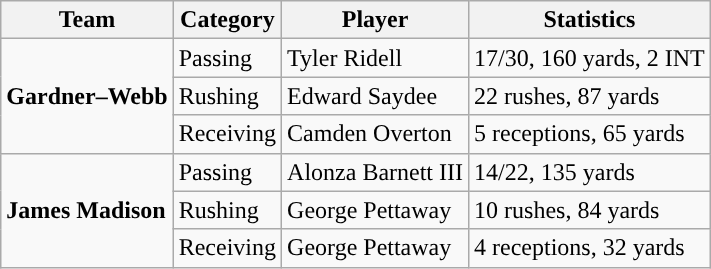<table class="wikitable" style="float: right;">
<tr>
<th>Team</th>
<th>Category</th>
<th>Player</th>
<th>Statistics</th>
</tr>
<tr>
<td rowspan=3><strong>Gardner–Webb</strong></td>
<td>Passing</td>
<td>Tyler Ridell</td>
<td>17/30, 160 yards, 2 INT</td>
</tr>
<tr>
<td>Rushing</td>
<td>Edward Saydee</td>
<td>22 rushes, 87 yards</td>
</tr>
<tr>
<td>Receiving</td>
<td>Camden Overton</td>
<td>5 receptions, 65 yards</td>
</tr>
<tr>
<td rowspan=3><strong>James Madison</strong></td>
<td>Passing</td>
<td>Alonza Barnett III</td>
<td>14/22, 135 yards</td>
</tr>
<tr>
<td>Rushing</td>
<td>George Pettaway</td>
<td>10 rushes, 84 yards</td>
</tr>
<tr>
<td>Receiving</td>
<td>George Pettaway</td>
<td>4 receptions, 32 yards</td>
</tr>
</table>
